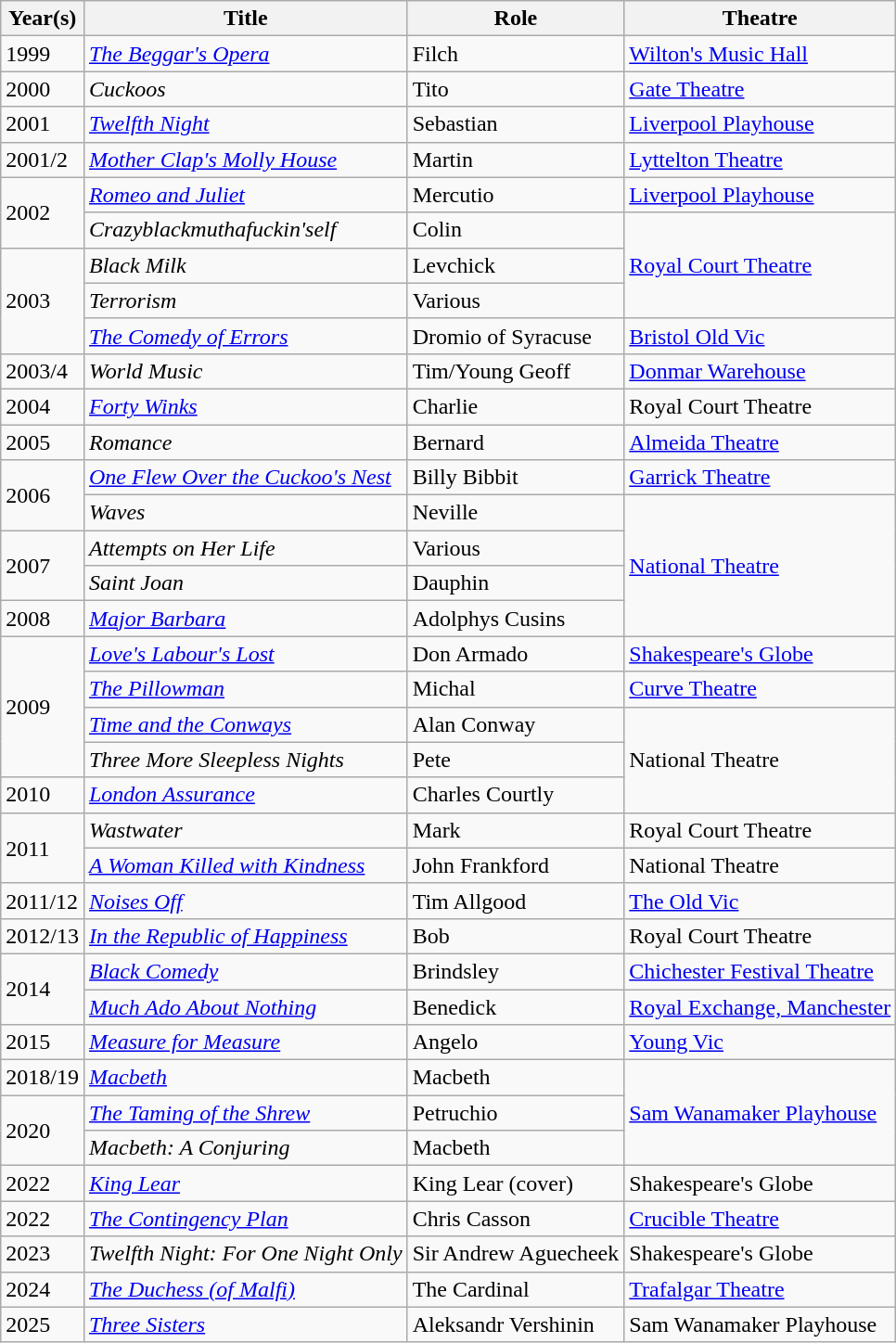<table class="wikitable">
<tr>
<th>Year(s)</th>
<th>Title</th>
<th>Role</th>
<th>Theatre</th>
</tr>
<tr>
<td>1999</td>
<td><em><a href='#'>The Beggar's Opera</a></em></td>
<td>Filch</td>
<td><a href='#'>Wilton's Music Hall</a></td>
</tr>
<tr>
<td>2000</td>
<td><em>Cuckoos</em></td>
<td>Tito</td>
<td><a href='#'>Gate Theatre</a></td>
</tr>
<tr>
<td>2001</td>
<td><em><a href='#'>Twelfth Night</a></em></td>
<td>Sebastian</td>
<td><a href='#'>Liverpool Playhouse</a></td>
</tr>
<tr>
<td>2001/2</td>
<td><em><a href='#'>Mother Clap's Molly House</a></em></td>
<td>Martin</td>
<td><a href='#'>Lyttelton Theatre</a></td>
</tr>
<tr>
<td rowspan="2">2002</td>
<td><em><a href='#'>Romeo and Juliet</a></em></td>
<td>Mercutio</td>
<td><a href='#'>Liverpool Playhouse</a></td>
</tr>
<tr>
<td><em>Crazyblackmuthafuckin'self</em></td>
<td>Colin</td>
<td rowspan="3"><a href='#'>Royal Court Theatre</a></td>
</tr>
<tr>
<td rowspan="3">2003</td>
<td><em>Black Milk</em></td>
<td>Levchick</td>
</tr>
<tr>
<td><em>Terrorism</em></td>
<td>Various</td>
</tr>
<tr>
<td><em><a href='#'>The Comedy of Errors</a></em></td>
<td>Dromio of Syracuse</td>
<td><a href='#'>Bristol Old Vic</a></td>
</tr>
<tr>
<td>2003/4</td>
<td><em>World Music</em></td>
<td>Tim/Young Geoff</td>
<td><a href='#'>Donmar Warehouse</a></td>
</tr>
<tr>
<td>2004</td>
<td><em><a href='#'>Forty Winks</a></em></td>
<td>Charlie</td>
<td>Royal Court Theatre</td>
</tr>
<tr>
<td>2005</td>
<td><em>Romance</em></td>
<td>Bernard</td>
<td><a href='#'>Almeida Theatre</a></td>
</tr>
<tr>
<td rowspan="2">2006</td>
<td><em><a href='#'>One Flew Over the Cuckoo's Nest</a></em></td>
<td>Billy Bibbit</td>
<td><a href='#'>Garrick Theatre</a></td>
</tr>
<tr>
<td><em>Waves</em></td>
<td>Neville</td>
<td rowspan="4"><a href='#'>National Theatre</a></td>
</tr>
<tr>
<td rowspan="2">2007</td>
<td><em>Attempts on Her Life</em></td>
<td>Various</td>
</tr>
<tr>
<td><em>Saint Joan</em></td>
<td>Dauphin</td>
</tr>
<tr>
<td>2008</td>
<td><em><a href='#'>Major Barbara</a></em></td>
<td>Adolphys Cusins</td>
</tr>
<tr>
<td rowspan="4">2009</td>
<td><em><a href='#'>Love's Labour's Lost</a></em></td>
<td>Don Armado</td>
<td><a href='#'>Shakespeare's Globe</a></td>
</tr>
<tr>
<td><em><a href='#'>The Pillowman</a></em></td>
<td>Michal</td>
<td><a href='#'>Curve Theatre</a></td>
</tr>
<tr>
<td><em><a href='#'>Time and the Conways</a></em></td>
<td>Alan Conway</td>
<td rowspan="3">National Theatre</td>
</tr>
<tr>
<td><em>Three More Sleepless Nights</em></td>
<td>Pete</td>
</tr>
<tr>
<td>2010</td>
<td><em><a href='#'>London Assurance</a></em></td>
<td>Charles Courtly</td>
</tr>
<tr>
<td rowspan="2">2011</td>
<td><em>Wastwater</em></td>
<td>Mark</td>
<td>Royal Court Theatre</td>
</tr>
<tr>
<td><em><a href='#'>A Woman Killed with Kindness</a></em></td>
<td>John Frankford</td>
<td>National Theatre</td>
</tr>
<tr>
<td>2011/12</td>
<td><em><a href='#'>Noises Off</a></em></td>
<td>Tim Allgood</td>
<td><a href='#'>The Old Vic</a></td>
</tr>
<tr>
<td>2012/13</td>
<td><em><a href='#'>In the Republic of Happiness</a></em></td>
<td>Bob</td>
<td>Royal Court Theatre</td>
</tr>
<tr>
<td rowspan="2">2014</td>
<td><em><a href='#'>Black Comedy</a></em></td>
<td>Brindsley</td>
<td><a href='#'>Chichester Festival Theatre</a></td>
</tr>
<tr>
<td><em><a href='#'>Much Ado About Nothing</a></em></td>
<td>Benedick</td>
<td><a href='#'>Royal Exchange, Manchester</a></td>
</tr>
<tr>
<td>2015</td>
<td><em><a href='#'>Measure for Measure</a></em></td>
<td>Angelo</td>
<td><a href='#'>Young Vic</a></td>
</tr>
<tr>
<td>2018/19</td>
<td><em><a href='#'>Macbeth</a></em></td>
<td>Macbeth</td>
<td rowspan="3"><a href='#'>Sam Wanamaker Playhouse</a></td>
</tr>
<tr>
<td rowspan="2">2020</td>
<td><em><a href='#'>The Taming of the Shrew</a></em></td>
<td>Petruchio</td>
</tr>
<tr>
<td><em>Macbeth: A Conjuring</em></td>
<td>Macbeth</td>
</tr>
<tr>
<td>2022</td>
<td><em><a href='#'>King Lear</a></em></td>
<td>King Lear (cover)</td>
<td>Shakespeare's Globe</td>
</tr>
<tr>
<td>2022</td>
<td><em><a href='#'>The Contingency Plan</a></em></td>
<td>Chris Casson</td>
<td><a href='#'>Crucible Theatre</a></td>
</tr>
<tr>
<td>2023</td>
<td><em>Twelfth Night: For One Night Only</em></td>
<td>Sir Andrew Aguecheek</td>
<td>Shakespeare's Globe</td>
</tr>
<tr>
<td>2024</td>
<td><em><a href='#'>The Duchess (of Malfi)</a></em></td>
<td>The Cardinal</td>
<td><a href='#'>Trafalgar Theatre</a></td>
</tr>
<tr>
<td>2025</td>
<td><em><a href='#'>Three Sisters</a></em></td>
<td>Aleksandr Vershinin</td>
<td>Sam Wanamaker Playhouse</td>
</tr>
</table>
